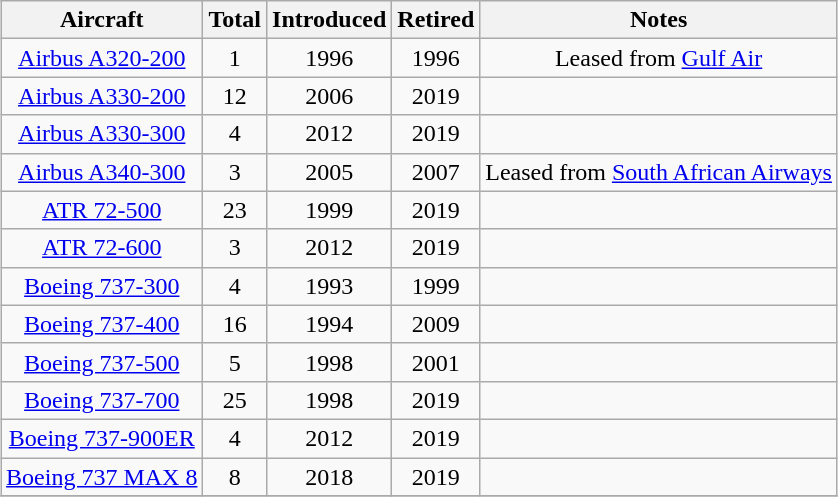<table class="wikitable" style="margin:0.5em auto; text-align:center">
<tr>
<th>Aircraft</th>
<th>Total</th>
<th>Introduced</th>
<th>Retired</th>
<th>Notes</th>
</tr>
<tr>
<td><a href='#'>Airbus A320-200</a></td>
<td>1</td>
<td>1996</td>
<td>1996</td>
<td>Leased from <a href='#'>Gulf Air</a></td>
</tr>
<tr>
<td><a href='#'>Airbus A330-200</a></td>
<td>12</td>
<td>2006</td>
<td>2019</td>
<td></td>
</tr>
<tr>
<td><a href='#'>Airbus A330-300</a></td>
<td>4</td>
<td>2012</td>
<td>2019</td>
<td></td>
</tr>
<tr>
<td><a href='#'>Airbus A340-300</a></td>
<td>3</td>
<td>2005</td>
<td>2007</td>
<td>Leased from <a href='#'>South African Airways</a></td>
</tr>
<tr>
<td><a href='#'>ATR 72-500</a></td>
<td>23</td>
<td>1999</td>
<td>2019</td>
<td></td>
</tr>
<tr>
<td><a href='#'>ATR 72-600</a></td>
<td>3</td>
<td>2012</td>
<td>2019</td>
<td></td>
</tr>
<tr>
<td><a href='#'>Boeing 737-300</a></td>
<td>4</td>
<td>1993</td>
<td>1999</td>
<td></td>
</tr>
<tr>
<td><a href='#'>Boeing 737-400</a></td>
<td>16</td>
<td>1994</td>
<td>2009</td>
<td></td>
</tr>
<tr>
<td><a href='#'>Boeing 737-500</a></td>
<td>5</td>
<td>1998</td>
<td>2001</td>
<td></td>
</tr>
<tr>
<td><a href='#'>Boeing 737-700</a></td>
<td>25</td>
<td>1998</td>
<td>2019</td>
<td></td>
</tr>
<tr>
<td><a href='#'>Boeing 737-900ER</a></td>
<td>4</td>
<td>2012</td>
<td>2019</td>
<td></td>
</tr>
<tr>
<td><a href='#'>Boeing 737 MAX 8</a></td>
<td>8</td>
<td>2018</td>
<td>2019</td>
<td></td>
</tr>
<tr>
</tr>
</table>
